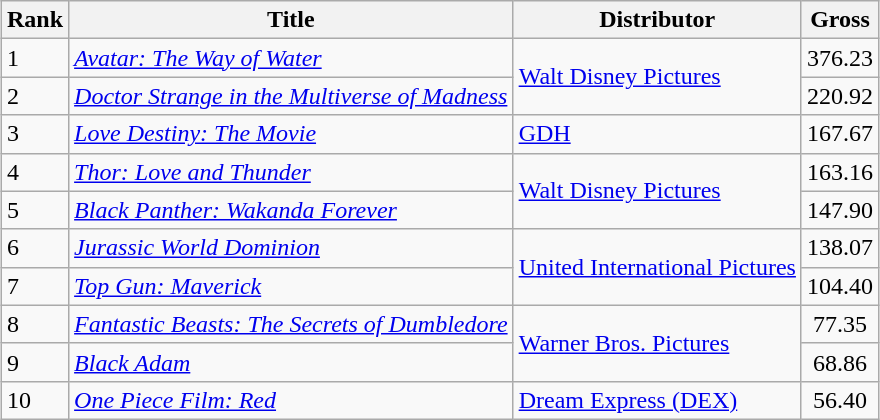<table class="wikitable sortable" style="margin:auto; margin:auto;">
<tr>
<th>Rank</th>
<th>Title</th>
<th>Distributor</th>
<th>Gross<br></th>
</tr>
<tr>
<td>1</td>
<td><em><a href='#'>Avatar: The Way of Water</a></em></td>
<td rowspan="2"><a href='#'>Walt Disney Pictures</a></td>
<td style="text-align:center;">376.23</td>
</tr>
<tr>
<td>2</td>
<td><em><a href='#'>Doctor Strange in the Multiverse of Madness</a></em></td>
<td style="text-align:center;">220.92</td>
</tr>
<tr>
<td>3</td>
<td><em><a href='#'>Love Destiny: The Movie</a></em></td>
<td><a href='#'>GDH</a></td>
<td style="text-align:center;">167.67</td>
</tr>
<tr>
<td>4</td>
<td><em><a href='#'>Thor: Love and Thunder</a></em></td>
<td rowspan="2"><a href='#'>Walt Disney Pictures</a></td>
<td style="text-align:center;">163.16</td>
</tr>
<tr>
<td>5</td>
<td><em><a href='#'>Black Panther: Wakanda Forever</a></em></td>
<td style="text-align:center;">147.90</td>
</tr>
<tr>
<td>6</td>
<td><em><a href='#'>Jurassic World Dominion</a></em></td>
<td rowspan="2"><a href='#'>United International Pictures</a></td>
<td style="text-align:center;">138.07</td>
</tr>
<tr>
<td>7</td>
<td><em><a href='#'>Top Gun: Maverick</a></em></td>
<td style="text-align:center;">104.40</td>
</tr>
<tr>
<td>8</td>
<td><em><a href='#'>Fantastic Beasts: The Secrets of Dumbledore</a></em></td>
<td rowspan="2"><a href='#'>Warner Bros. Pictures</a></td>
<td style="text-align:center;">77.35</td>
</tr>
<tr>
<td>9</td>
<td><em><a href='#'>Black Adam</a></em></td>
<td style="text-align:center;">68.86</td>
</tr>
<tr>
<td>10</td>
<td><em><a href='#'>One Piece Film: Red</a></em></td>
<td><a href='#'>Dream Express (DEX)</a></td>
<td style="text-align:center;">56.40</td>
</tr>
</table>
